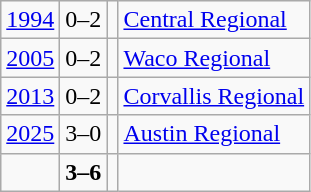<table class="wikitable">
<tr>
<td><a href='#'>1994</a></td>
<td>0–2</td>
<td></td>
<td><a href='#'>Central Regional</a></td>
</tr>
<tr>
<td><a href='#'>2005</a></td>
<td>0–2</td>
<td></td>
<td><a href='#'>Waco Regional</a></td>
</tr>
<tr>
<td><a href='#'>2013</a></td>
<td>0–2</td>
<td></td>
<td><a href='#'>Corvallis Regional</a></td>
</tr>
<tr>
<td><a href='#'>2025</a></td>
<td>3–0</td>
<td></td>
<td><a href='#'>Austin Regional</a></td>
</tr>
<tr>
<td></td>
<td><strong>3–6</strong></td>
<td><strong></strong></td>
<td></td>
</tr>
</table>
